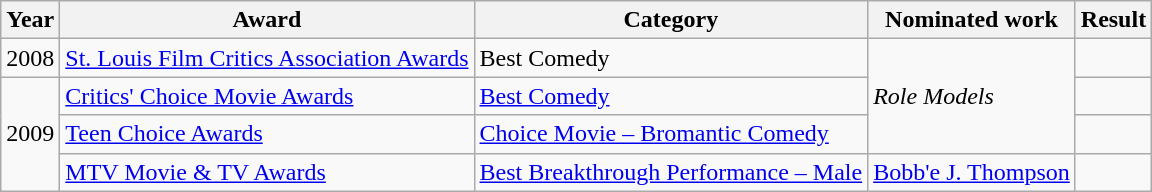<table class="wikitable sortable">
<tr>
<th>Year</th>
<th>Award</th>
<th>Category</th>
<th>Nominated work</th>
<th>Result</th>
</tr>
<tr>
<td>2008</td>
<td><a href='#'>St. Louis Film Critics Association Awards</a></td>
<td>Best Comedy</td>
<td rowspan="3"><em>Role Models</em></td>
<td></td>
</tr>
<tr>
<td rowspan="3">2009</td>
<td><a href='#'>Critics' Choice Movie Awards</a></td>
<td><a href='#'>Best Comedy</a></td>
<td></td>
</tr>
<tr>
<td><a href='#'>Teen Choice Awards</a></td>
<td><a href='#'>Choice Movie – Bromantic Comedy</a></td>
<td></td>
</tr>
<tr>
<td><a href='#'>MTV Movie & TV Awards</a></td>
<td><a href='#'>Best Breakthrough Performance – Male</a></td>
<td><a href='#'>Bobb'e J. Thompson</a></td>
<td></td>
</tr>
</table>
